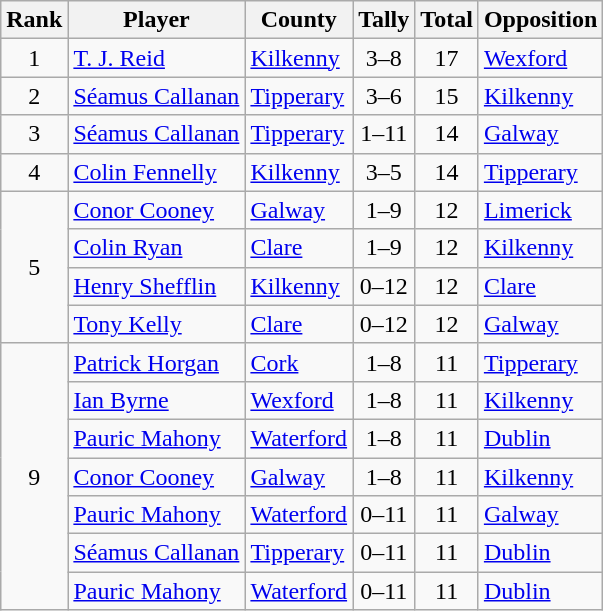<table class="wikitable">
<tr>
<th>Rank</th>
<th>Player</th>
<th>County</th>
<th>Tally</th>
<th>Total</th>
<th>Opposition</th>
</tr>
<tr>
<td rowspan=1 style="text-align:center;">1</td>
<td><a href='#'>T. J. Reid</a></td>
<td><a href='#'>Kilkenny</a></td>
<td align=center>3–8</td>
<td align=center>17</td>
<td><a href='#'>Wexford</a></td>
</tr>
<tr>
<td rowspan=1 style="text-align:center;">2</td>
<td><a href='#'>Séamus Callanan</a></td>
<td><a href='#'>Tipperary</a></td>
<td align=center>3–6</td>
<td align=center>15</td>
<td><a href='#'>Kilkenny</a></td>
</tr>
<tr>
<td rowspan=1 style="text-align:center;">3</td>
<td><a href='#'>Séamus Callanan</a></td>
<td><a href='#'>Tipperary</a></td>
<td align=center>1–11</td>
<td align=center>14</td>
<td><a href='#'>Galway</a></td>
</tr>
<tr>
<td rowspan=1 style="text-align:center;">4</td>
<td><a href='#'>Colin Fennelly</a></td>
<td><a href='#'>Kilkenny</a></td>
<td align=center>3–5</td>
<td align=center>14</td>
<td><a href='#'>Tipperary</a></td>
</tr>
<tr>
<td rowspan=4 style="text-align:center;">5</td>
<td><a href='#'>Conor Cooney</a></td>
<td><a href='#'>Galway</a></td>
<td align=center>1–9</td>
<td align=center>12</td>
<td><a href='#'>Limerick</a></td>
</tr>
<tr>
<td><a href='#'>Colin Ryan</a></td>
<td><a href='#'>Clare</a></td>
<td align=center>1–9</td>
<td align=center>12</td>
<td><a href='#'>Kilkenny</a></td>
</tr>
<tr>
<td><a href='#'>Henry Shefflin</a></td>
<td><a href='#'>Kilkenny</a></td>
<td align=center>0–12</td>
<td align=center>12</td>
<td><a href='#'>Clare</a></td>
</tr>
<tr>
<td><a href='#'>Tony Kelly</a></td>
<td><a href='#'>Clare</a></td>
<td align=center>0–12</td>
<td align=center>12</td>
<td><a href='#'>Galway</a></td>
</tr>
<tr>
<td rowspan=7 style="text-align:center;">9</td>
<td><a href='#'>Patrick Horgan</a></td>
<td><a href='#'>Cork</a></td>
<td align=center>1–8</td>
<td align=center>11</td>
<td><a href='#'>Tipperary</a></td>
</tr>
<tr>
<td><a href='#'>Ian Byrne</a></td>
<td><a href='#'>Wexford</a></td>
<td align=center>1–8</td>
<td align=center>11</td>
<td><a href='#'>Kilkenny</a></td>
</tr>
<tr>
<td><a href='#'>Pauric Mahony</a></td>
<td><a href='#'>Waterford</a></td>
<td align=center>1–8</td>
<td align=center>11</td>
<td><a href='#'>Dublin</a></td>
</tr>
<tr>
<td><a href='#'>Conor Cooney</a></td>
<td><a href='#'>Galway</a></td>
<td align=center>1–8</td>
<td align=center>11</td>
<td><a href='#'>Kilkenny</a></td>
</tr>
<tr>
<td><a href='#'>Pauric Mahony</a></td>
<td><a href='#'>Waterford</a></td>
<td align=center>0–11</td>
<td align=center>11</td>
<td><a href='#'>Galway</a></td>
</tr>
<tr>
<td><a href='#'>Séamus Callanan</a></td>
<td><a href='#'>Tipperary</a></td>
<td align=center>0–11</td>
<td align=center>11</td>
<td><a href='#'>Dublin</a></td>
</tr>
<tr>
<td><a href='#'>Pauric Mahony</a></td>
<td><a href='#'>Waterford</a></td>
<td align=center>0–11</td>
<td align=center>11</td>
<td><a href='#'>Dublin</a></td>
</tr>
</table>
